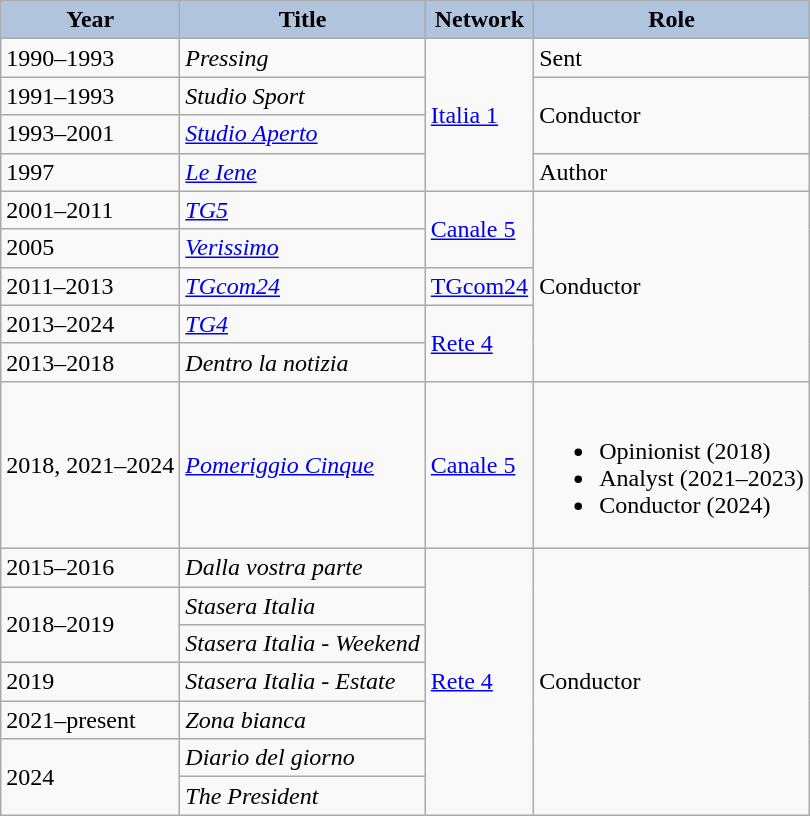<table class="wikitable">
<tr>
<th style="background:#B0C4DE;">Year</th>
<th style="background:#B0C4DE;">Title</th>
<th style="background:#B0C4DE;">Network</th>
<th style="background:#B0C4DE;">Role</th>
</tr>
<tr>
<td>1990–1993</td>
<td><em>Pressing</em></td>
<td rowspan="4"><a href='#'>Italia 1</a></td>
<td>Sent</td>
</tr>
<tr>
<td>1991–1993</td>
<td><em>Studio Sport</em></td>
<td rowspan="2">Conductor</td>
</tr>
<tr>
<td>1993–2001</td>
<td><em><a href='#'>Studio Aperto</a></em></td>
</tr>
<tr>
<td>1997</td>
<td><em><a href='#'>Le Iene</a></em></td>
<td>Author</td>
</tr>
<tr>
<td>2001–2011</td>
<td><em><a href='#'>TG5</a></em></td>
<td rowspan="2"><a href='#'>Canale 5</a></td>
<td rowspan="5">Conductor</td>
</tr>
<tr>
<td>2005</td>
<td><em><a href='#'>Verissimo</a></em></td>
</tr>
<tr>
<td>2011–2013</td>
<td><em><a href='#'>TGcom24</a></em></td>
<td><a href='#'>TGcom24</a></td>
</tr>
<tr>
<td>2013–2024</td>
<td><em><a href='#'>TG4</a></em></td>
<td rowspan="2"><a href='#'>Rete 4</a></td>
</tr>
<tr>
<td>2013–2018</td>
<td><em>Dentro la notizia</em></td>
</tr>
<tr>
<td>2018, 2021–2024</td>
<td><em><a href='#'>Pomeriggio Cinque</a></em></td>
<td><a href='#'>Canale 5</a></td>
<td><br><ul><li>Opinionist (2018)</li><li>Analyst (2021–2023)</li><li>Conductor (2024)</li></ul></td>
</tr>
<tr>
<td>2015–2016</td>
<td><em>Dalla vostra parte</em></td>
<td rowspan="7"><a href='#'>Rete 4</a></td>
<td rowspan="7">Conductor</td>
</tr>
<tr>
<td rowspan="2">2018–2019</td>
<td><em>Stasera Italia</em></td>
</tr>
<tr>
<td><em>Stasera Italia - Weekend</em></td>
</tr>
<tr>
<td>2019</td>
<td><em>Stasera Italia - Estate</em></td>
</tr>
<tr>
<td>2021–present</td>
<td><em>Zona bianca</em></td>
</tr>
<tr>
<td rowspan="2">2024</td>
<td><em>Diario del giorno</em></td>
</tr>
<tr>
<td><em>The President</em></td>
</tr>
</table>
